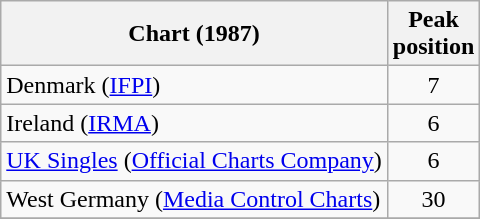<table class="wikitable sortable">
<tr>
<th>Chart (1987)</th>
<th>Peak<br>position</th>
</tr>
<tr>
<td align="left">Denmark (<a href='#'>IFPI</a>)</td>
<td style="text-align:center;">7</td>
</tr>
<tr>
<td align="left">Ireland (<a href='#'>IRMA</a>)</td>
<td style="text-align:center;">6</td>
</tr>
<tr>
<td align="left"><a href='#'>UK Singles</a> (<a href='#'>Official Charts Company</a>)</td>
<td style="text-align:center;">6</td>
</tr>
<tr>
<td align="left">West Germany (<a href='#'>Media Control Charts</a>)</td>
<td style="text-align:center;">30</td>
</tr>
<tr>
</tr>
</table>
